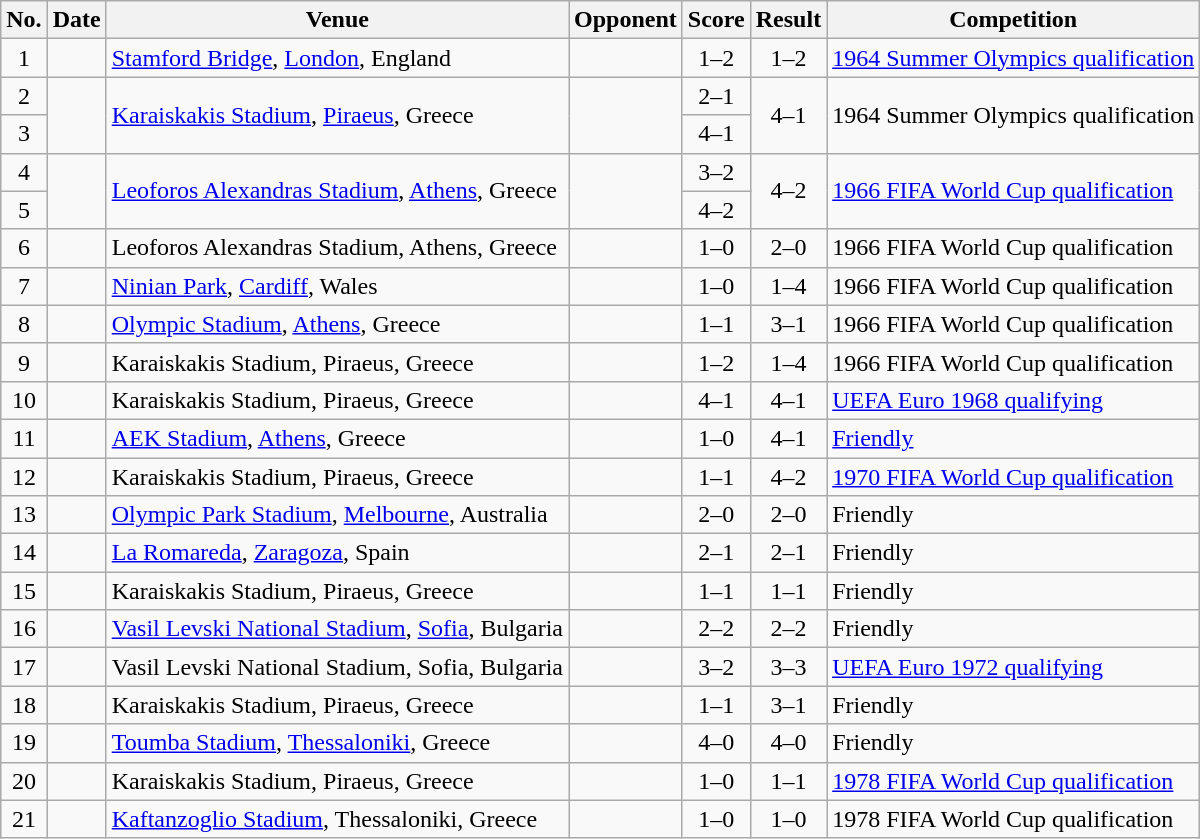<table class="wikitable sortable">
<tr>
<th scope="col">No.</th>
<th scope="col">Date</th>
<th scope="col">Venue</th>
<th scope="col">Opponent</th>
<th scope="col">Score</th>
<th scope="col">Result</th>
<th scope="col">Competition</th>
</tr>
<tr>
<td align="center">1</td>
<td></td>
<td><a href='#'>Stamford Bridge</a>, <a href='#'>London</a>, England</td>
<td></td>
<td align="center">1–2</td>
<td align="center">1–2</td>
<td><a href='#'>1964 Summer Olympics qualification</a></td>
</tr>
<tr>
<td align="center">2</td>
<td rowspan="2"></td>
<td rowspan="2"><a href='#'>Karaiskakis Stadium</a>, <a href='#'>Piraeus</a>, Greece</td>
<td rowspan="2"></td>
<td align="center">2–1</td>
<td align="center" rowspan="2">4–1</td>
<td rowspan="2">1964 Summer Olympics qualification</td>
</tr>
<tr>
<td align="center">3</td>
<td align="center">4–1</td>
</tr>
<tr>
<td align="center">4</td>
<td rowspan="2"></td>
<td rowspan="2"><a href='#'>Leoforos Alexandras Stadium</a>, <a href='#'>Athens</a>, Greece</td>
<td rowspan="2"></td>
<td align="center">3–2</td>
<td align="center" rowspan="2">4–2</td>
<td rowspan="2"><a href='#'>1966 FIFA World Cup qualification</a></td>
</tr>
<tr>
<td align="center">5</td>
<td align="center">4–2</td>
</tr>
<tr>
<td align="center">6</td>
<td></td>
<td>Leoforos Alexandras Stadium, Athens, Greece</td>
<td></td>
<td align="center">1–0</td>
<td align="center">2–0</td>
<td>1966 FIFA World Cup qualification</td>
</tr>
<tr>
<td align="center">7</td>
<td></td>
<td><a href='#'>Ninian Park</a>, <a href='#'>Cardiff</a>, Wales</td>
<td></td>
<td align="center">1–0</td>
<td align="center">1–4</td>
<td>1966 FIFA World Cup qualification</td>
</tr>
<tr>
<td align="center">8</td>
<td></td>
<td><a href='#'>Olympic Stadium</a>, <a href='#'>Athens</a>, Greece</td>
<td></td>
<td align="center">1–1</td>
<td align="center">3–1</td>
<td>1966 FIFA World Cup qualification</td>
</tr>
<tr>
<td align="center">9</td>
<td></td>
<td>Karaiskakis Stadium, Piraeus, Greece</td>
<td></td>
<td align="center">1–2</td>
<td align="center">1–4</td>
<td>1966 FIFA World Cup qualification</td>
</tr>
<tr>
<td align="center">10</td>
<td></td>
<td>Karaiskakis Stadium, Piraeus, Greece</td>
<td></td>
<td align="center">4–1</td>
<td align="center">4–1</td>
<td><a href='#'>UEFA Euro 1968 qualifying</a></td>
</tr>
<tr>
<td align="center">11</td>
<td></td>
<td><a href='#'>AEK Stadium</a>, <a href='#'>Athens</a>, Greece</td>
<td></td>
<td align="center">1–0</td>
<td align="center">4–1</td>
<td><a href='#'>Friendly</a></td>
</tr>
<tr>
<td align="center">12</td>
<td></td>
<td>Karaiskakis Stadium, Piraeus, Greece</td>
<td></td>
<td align="center">1–1</td>
<td align="center">4–2</td>
<td><a href='#'>1970 FIFA World Cup qualification</a></td>
</tr>
<tr>
<td align="center">13</td>
<td></td>
<td><a href='#'>Olympic Park Stadium</a>, <a href='#'>Melbourne</a>, Australia</td>
<td></td>
<td align="center">2–0</td>
<td align="center">2–0</td>
<td>Friendly</td>
</tr>
<tr>
<td align="center">14</td>
<td></td>
<td><a href='#'>La Romareda</a>, <a href='#'>Zaragoza</a>, Spain</td>
<td></td>
<td align="center">2–1</td>
<td align="center">2–1</td>
<td>Friendly</td>
</tr>
<tr>
<td align="center">15</td>
<td></td>
<td>Karaiskakis Stadium, Piraeus, Greece</td>
<td></td>
<td align="center">1–1</td>
<td align="center">1–1</td>
<td>Friendly</td>
</tr>
<tr>
<td align="center">16</td>
<td></td>
<td><a href='#'>Vasil Levski National Stadium</a>, <a href='#'>Sofia</a>, Bulgaria</td>
<td></td>
<td align="center">2–2</td>
<td align="center">2–2</td>
<td>Friendly</td>
</tr>
<tr>
<td align="center">17</td>
<td></td>
<td>Vasil Levski National Stadium, Sofia, Bulgaria</td>
<td></td>
<td align="center">3–2</td>
<td align="center">3–3</td>
<td><a href='#'>UEFA Euro 1972 qualifying</a></td>
</tr>
<tr>
<td align="center">18</td>
<td></td>
<td>Karaiskakis Stadium, Piraeus, Greece</td>
<td></td>
<td align="center">1–1</td>
<td align="center">3–1</td>
<td>Friendly</td>
</tr>
<tr>
<td align="center">19</td>
<td></td>
<td><a href='#'>Toumba Stadium</a>, <a href='#'>Thessaloniki</a>, Greece</td>
<td></td>
<td align="center">4–0</td>
<td align="center">4–0</td>
<td>Friendly</td>
</tr>
<tr>
<td align="center">20</td>
<td></td>
<td>Karaiskakis Stadium, Piraeus, Greece</td>
<td></td>
<td align="center">1–0</td>
<td align="center">1–1</td>
<td><a href='#'>1978 FIFA World Cup qualification</a></td>
</tr>
<tr>
<td align="center">21</td>
<td></td>
<td><a href='#'>Kaftanzoglio Stadium</a>, Thessaloniki, Greece</td>
<td></td>
<td align="center">1–0</td>
<td align="center">1–0</td>
<td>1978 FIFA World Cup qualification</td>
</tr>
</table>
